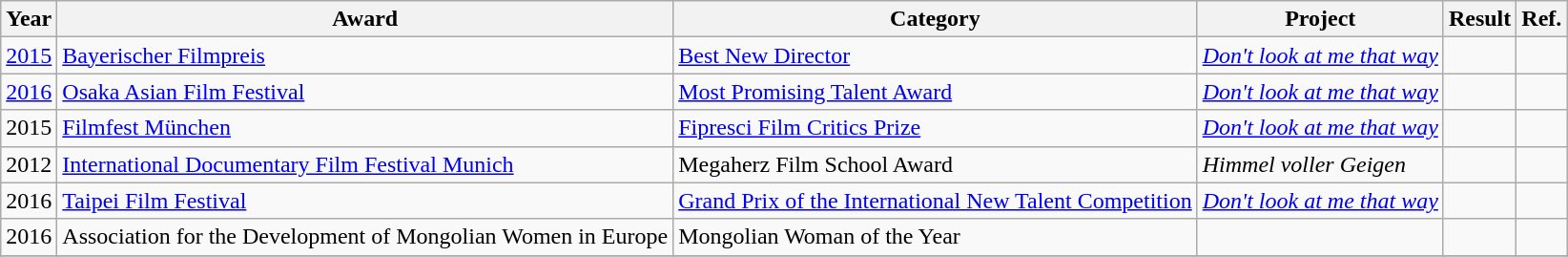<table class="wikitable">
<tr>
<th>Year</th>
<th>Award</th>
<th>Category</th>
<th>Project</th>
<th>Result</th>
<th>Ref.</th>
</tr>
<tr>
<td><a href='#'>2015</a></td>
<td><a href='#'>Bayerischer Filmpreis</a></td>
<td><a href='#'>Best New Director</a></td>
<td><em><a href='#'>Don't look at me that way</a></em></td>
<td></td>
<td></td>
</tr>
<tr>
<td><a href='#'>2016</a></td>
<td><a href='#'>Osaka Asian Film Festival</a></td>
<td><a href='#'>Most Promising Talent Award</a></td>
<td><em><a href='#'>Don't look at me that way</a></em></td>
<td></td>
<td></td>
</tr>
<tr>
<td>2015</td>
<td><a href='#'>Filmfest München</a></td>
<td><a href='#'>Fipresci Film Critics Prize</a></td>
<td><em><a href='#'>Don't look at me that way</a></em></td>
<td></td>
<td></td>
</tr>
<tr>
<td>2012</td>
<td><a href='#'>International Documentary Film Festival Munich</a></td>
<td>Megaherz Film School Award</td>
<td><em>Himmel voller Geigen</em></td>
<td></td>
<td></td>
</tr>
<tr>
<td>2016</td>
<td><a href='#'>Taipei Film Festival</a></td>
<td><a href='#'>Grand Prix of the International New Talent Competition</a></td>
<td><em><a href='#'>Don't look at me that way</a></em></td>
<td></td>
<td></td>
</tr>
<tr>
<td>2016</td>
<td>Association for the Development of Mongolian Women in Europe</td>
<td>Mongolian Woman of the Year</td>
<td></td>
<td></td>
<td></td>
</tr>
<tr>
</tr>
</table>
